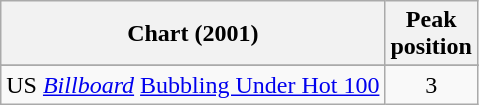<table class="wikitable sortable">
<tr>
<th align="left">Chart (2001)</th>
<th align="center">Peak<br>position</th>
</tr>
<tr>
</tr>
<tr>
<td align="left">US <em><a href='#'>Billboard</a></em> <a href='#'>Bubbling Under Hot 100</a></td>
<td align="center">3</td>
</tr>
</table>
